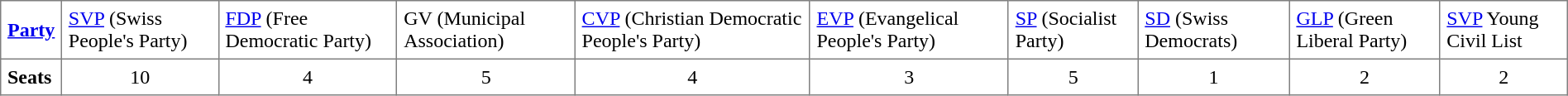<table border="1" cellspacing="0" cellpadding="5" style="border-collapse:collapse;">
<tr>
<td><strong><a href='#'>Party</a></strong></td>
<td><a href='#'>SVP</a> (Swiss People's Party)</td>
<td><a href='#'>FDP</a> (Free Democratic Party)</td>
<td>GV (Municipal Association)</td>
<td><a href='#'>CVP</a> (Christian Democratic People's Party)</td>
<td><a href='#'>EVP</a> (Evangelical People's Party)</td>
<td><a href='#'>SP</a> (Socialist Party)</td>
<td><a href='#'>SD</a> (Swiss Democrats)</td>
<td><a href='#'>GLP</a> (Green Liberal Party)</td>
<td><a href='#'>SVP</a> Young Civil List</td>
</tr>
<tr>
<td><strong>Seats</strong></td>
<td align="center">10</td>
<td align="center">4</td>
<td align="center">5</td>
<td align="center">4</td>
<td align="center">3</td>
<td align="center">5</td>
<td align="center">1</td>
<td align="center">2</td>
<td align="center">2</td>
</tr>
</table>
